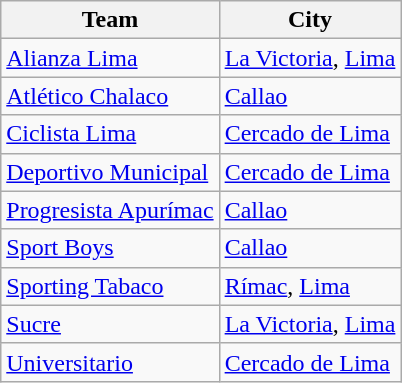<table class="wikitable sortable">
<tr>
<th>Team</th>
<th>City</th>
</tr>
<tr>
<td><a href='#'>Alianza Lima</a></td>
<td><a href='#'>La Victoria</a>, <a href='#'>Lima</a></td>
</tr>
<tr>
<td><a href='#'>Atlético Chalaco</a></td>
<td><a href='#'>Callao</a></td>
</tr>
<tr>
<td><a href='#'>Ciclista Lima</a></td>
<td><a href='#'>Cercado de Lima</a></td>
</tr>
<tr>
<td><a href='#'>Deportivo Municipal</a></td>
<td><a href='#'>Cercado de Lima</a></td>
</tr>
<tr>
<td><a href='#'>Progresista Apurímac</a></td>
<td><a href='#'>Callao</a></td>
</tr>
<tr>
<td><a href='#'>Sport Boys</a></td>
<td><a href='#'>Callao</a></td>
</tr>
<tr>
<td><a href='#'>Sporting Tabaco</a></td>
<td><a href='#'>Rímac</a>, <a href='#'>Lima</a></td>
</tr>
<tr>
<td><a href='#'>Sucre</a></td>
<td><a href='#'>La Victoria</a>, <a href='#'>Lima</a></td>
</tr>
<tr>
<td><a href='#'>Universitario</a></td>
<td><a href='#'>Cercado de Lima</a></td>
</tr>
</table>
